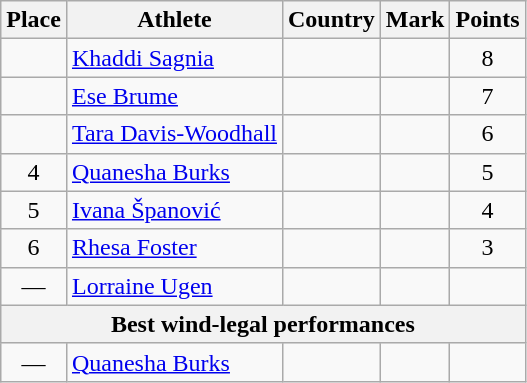<table class="wikitable">
<tr>
<th>Place</th>
<th>Athlete</th>
<th>Country</th>
<th>Mark</th>
<th>Points</th>
</tr>
<tr>
<td align=center></td>
<td><a href='#'>Khaddi Sagnia</a></td>
<td></td>
<td> </td>
<td align=center>8</td>
</tr>
<tr>
<td align=center></td>
<td><a href='#'>Ese Brume</a></td>
<td></td>
<td> </td>
<td align=center>7</td>
</tr>
<tr>
<td align=center></td>
<td><a href='#'>Tara Davis-Woodhall</a></td>
<td></td>
<td> </td>
<td align=center>6</td>
</tr>
<tr>
<td align=center>4</td>
<td><a href='#'>Quanesha Burks</a></td>
<td></td>
<td> </td>
<td align=center>5</td>
</tr>
<tr>
<td align=center>5</td>
<td><a href='#'>Ivana Španović</a></td>
<td></td>
<td> </td>
<td align=center>4</td>
</tr>
<tr>
<td align=center>6</td>
<td><a href='#'>Rhesa Foster</a></td>
<td></td>
<td> </td>
<td align=center>3</td>
</tr>
<tr>
<td align=center>—</td>
<td><a href='#'>Lorraine Ugen</a></td>
<td></td>
<td></td>
<td align=center></td>
</tr>
<tr>
<th align=center colspan=5>Best wind-legal performances</th>
</tr>
<tr>
<td align=center>—</td>
<td><a href='#'>Quanesha Burks</a></td>
<td></td>
<td> </td>
<td align=center></td>
</tr>
</table>
